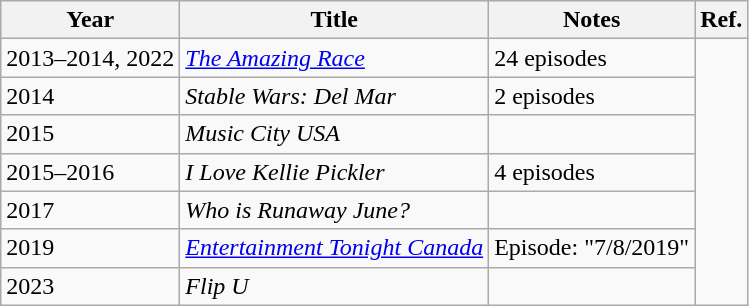<table class="wikitable sortable">
<tr>
<th>Year</th>
<th>Title</th>
<th>Notes</th>
<th>Ref.</th>
</tr>
<tr>
<td>2013–2014, 2022</td>
<td><em><a href='#'>The Amazing Race</a></em></td>
<td>24 episodes</td>
<td rowspan="7"></td>
</tr>
<tr>
<td>2014</td>
<td><em>Stable Wars: Del Mar</em></td>
<td>2 episodes</td>
</tr>
<tr>
<td>2015</td>
<td><em>Music City USA</em></td>
<td></td>
</tr>
<tr>
<td>2015–2016</td>
<td><em>I Love Kellie Pickler</em></td>
<td>4 episodes</td>
</tr>
<tr>
<td>2017</td>
<td><em>Who is Runaway June?</em></td>
<td></td>
</tr>
<tr>
<td>2019</td>
<td><em><a href='#'>Entertainment Tonight Canada</a></em></td>
<td>Episode: "7/8/2019"</td>
</tr>
<tr>
<td>2023</td>
<td><em>Flip U</em></td>
<td></td>
</tr>
</table>
